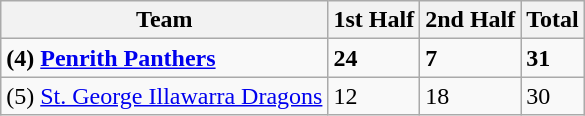<table class="wikitable">
<tr>
<th>Team</th>
<th>1st Half</th>
<th>2nd Half</th>
<th>Total</th>
</tr>
<tr>
<td><strong>(4) <a href='#'>Penrith Panthers</a></strong></td>
<td><strong>24</strong></td>
<td><strong>7</strong></td>
<td><strong>31</strong></td>
</tr>
<tr>
<td>(5) <a href='#'>St. George Illawarra Dragons</a></td>
<td>12</td>
<td>18</td>
<td>30</td>
</tr>
</table>
